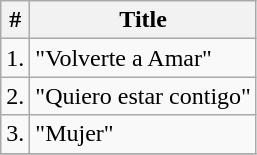<table class="wikitable">
<tr>
<th>#</th>
<th>Title</th>
</tr>
<tr>
<td>1.</td>
<td>"Volverte a Amar"</td>
</tr>
<tr>
<td>2.</td>
<td>"Quiero estar contigo"</td>
</tr>
<tr>
<td>3.</td>
<td>"Mujer"</td>
</tr>
<tr>
</tr>
</table>
